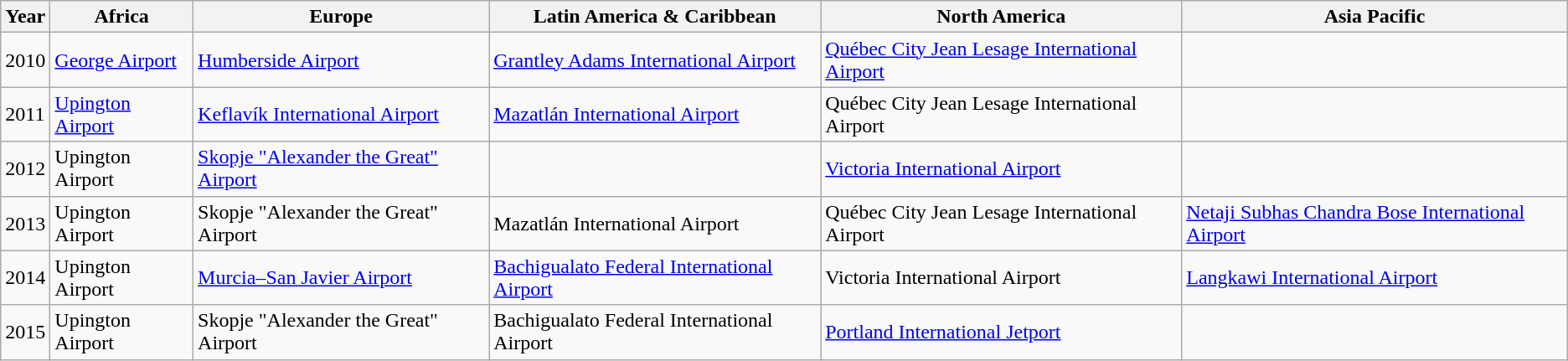<table class="wikitable">
<tr>
<th>Year</th>
<th>Africa</th>
<th>Europe</th>
<th>Latin America & Caribbean</th>
<th>North America</th>
<th>Asia Pacific</th>
</tr>
<tr>
<td>2010</td>
<td> <a href='#'>George Airport</a></td>
<td> <a href='#'>Humberside Airport</a></td>
<td> <a href='#'>Grantley Adams International Airport</a></td>
<td> <a href='#'>Québec City Jean Lesage International Airport</a></td>
<td></td>
</tr>
<tr>
<td>2011</td>
<td> <a href='#'>Upington Airport</a></td>
<td> <a href='#'>Keflavík International Airport</a></td>
<td> <a href='#'>Mazatlán International Airport</a></td>
<td> Québec City Jean Lesage International Airport</td>
<td></td>
</tr>
<tr>
<td>2012</td>
<td> Upington Airport</td>
<td> <a href='#'>Skopje "Alexander the Great" Airport</a></td>
<td></td>
<td> <a href='#'>Victoria International Airport</a></td>
<td></td>
</tr>
<tr>
<td>2013</td>
<td> Upington Airport</td>
<td> Skopje "Alexander the Great" Airport</td>
<td> Mazatlán International Airport</td>
<td> Québec City Jean Lesage International Airport</td>
<td> <a href='#'>Netaji Subhas Chandra Bose International Airport</a></td>
</tr>
<tr>
<td>2014</td>
<td> Upington Airport</td>
<td> <a href='#'>Murcia–San Javier Airport</a></td>
<td> <a href='#'>Bachigualato Federal International Airport</a></td>
<td> Victoria International Airport</td>
<td> <a href='#'>Langkawi International Airport</a></td>
</tr>
<tr>
<td>2015</td>
<td> Upington Airport</td>
<td> Skopje "Alexander the Great" Airport</td>
<td> Bachigualato Federal International Airport</td>
<td> <a href='#'>Portland International Jetport</a></td>
<td></td>
</tr>
</table>
